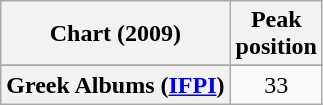<table class="wikitable sortable plainrowheaders" style="text-align:center">
<tr>
<th>Chart (2009)</th>
<th>Peak<br>position</th>
</tr>
<tr>
</tr>
<tr>
</tr>
<tr>
</tr>
<tr>
<th scope="row">Greek Albums (<a href='#'>IFPI</a>)</th>
<td style="text-align:center;">33</td>
</tr>
</table>
